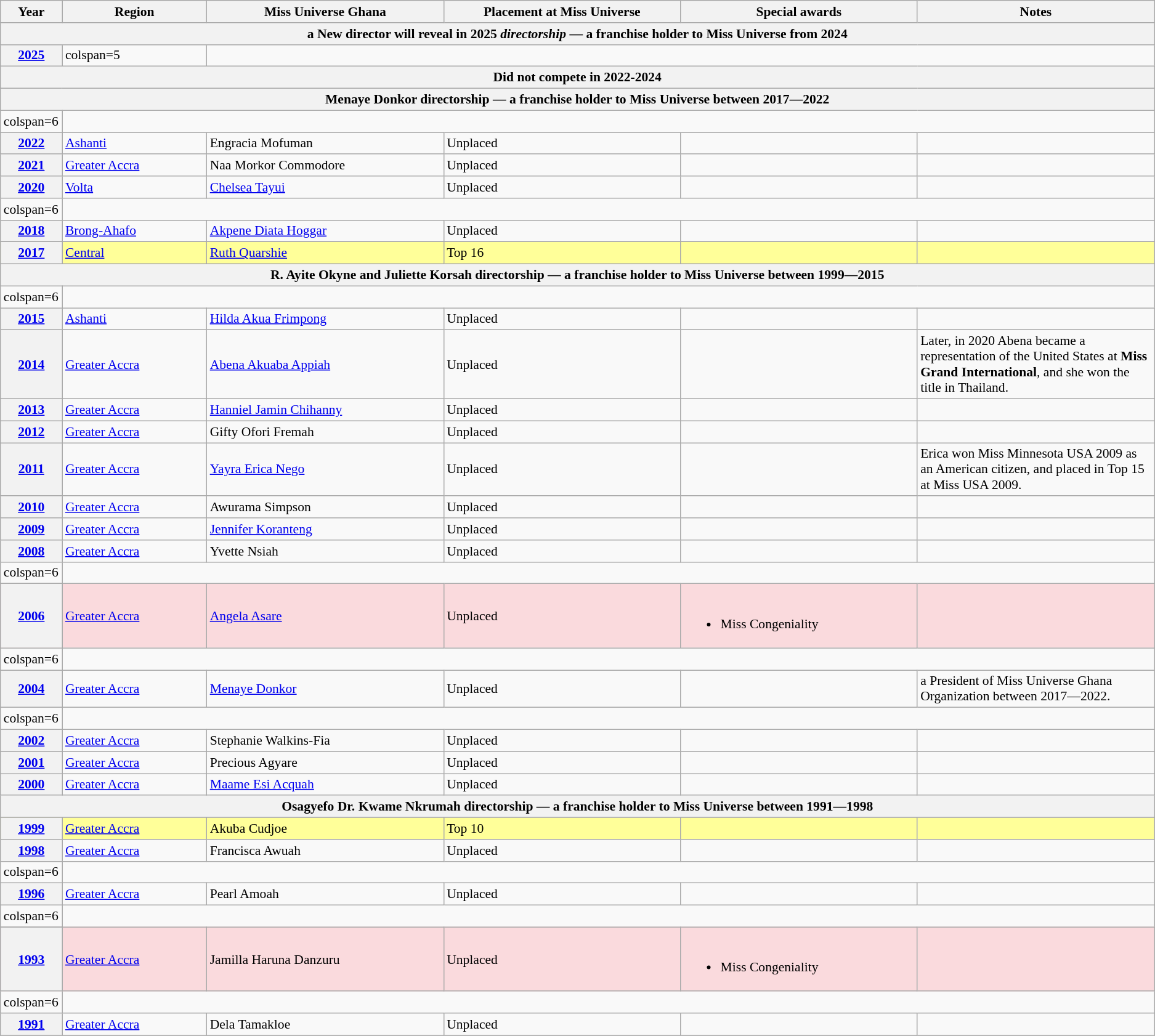<table class="wikitable " style="font-size: 90%;">
<tr>
<th width="60">Year</th>
<th width="150">Region</th>
<th width="250">Miss Universe Ghana</th>
<th width="250">Placement at Miss Universe</th>
<th width="250">Special awards</th>
<th width="250">Notes</th>
</tr>
<tr>
<th colspan="6">a New director will reveal in 2025 <em>directorship</em> — a franchise holder to Miss Universe from 2024</th>
</tr>
<tr>
<th><a href='#'>2025</a></th>
<td>colspan=5 </td>
</tr>
<tr>
<th colspan="6">Did not compete in 2022-2024</th>
</tr>
<tr>
<th colspan="6">Menaye Donkor directorship — a franchise holder to Miss Universe between 2017―2022</th>
</tr>
<tr>
<td>colspan=6 </td>
</tr>
<tr>
<th><a href='#'>2022</a></th>
<td><a href='#'>Ashanti</a></td>
<td>Engracia Mofuman</td>
<td>Unplaced</td>
<td></td>
<td></td>
</tr>
<tr>
<th><a href='#'>2021</a></th>
<td><a href='#'>Greater Accra</a></td>
<td>Naa Morkor Commodore</td>
<td>Unplaced</td>
<td></td>
<td></td>
</tr>
<tr>
<th><a href='#'>2020</a></th>
<td><a href='#'>Volta</a></td>
<td><a href='#'>Chelsea Tayui</a></td>
<td>Unplaced</td>
<td></td>
<td></td>
</tr>
<tr>
<td>colspan=6 </td>
</tr>
<tr>
<th><a href='#'>2018</a></th>
<td><a href='#'>Brong-Ahafo</a></td>
<td><a href='#'>Akpene Diata Hoggar</a></td>
<td>Unplaced</td>
<td></td>
<td></td>
</tr>
<tr>
</tr>
<tr style="background-color:#FFFF99; ">
<th><a href='#'>2017</a></th>
<td><a href='#'>Central</a></td>
<td><a href='#'>Ruth Quarshie</a></td>
<td>Top 16</td>
<td></td>
<td></td>
</tr>
<tr>
<th colspan="6">R. Ayite Okyne and Juliette Korsah directorship — a franchise holder to Miss Universe between 1999―2015</th>
</tr>
<tr>
<td>colspan=6 </td>
</tr>
<tr>
<th><a href='#'>2015</a></th>
<td><a href='#'>Ashanti</a></td>
<td><a href='#'>Hilda Akua Frimpong</a></td>
<td>Unplaced</td>
<td></td>
<td></td>
</tr>
<tr>
<th><a href='#'>2014</a></th>
<td><a href='#'>Greater Accra</a></td>
<td><a href='#'>Abena Akuaba Appiah</a></td>
<td>Unplaced</td>
<td></td>
<td>Later, in 2020 Abena became a representation of the United States at <strong>Miss Grand International</strong>, and she won the title in Thailand.</td>
</tr>
<tr>
<th><a href='#'>2013</a></th>
<td><a href='#'>Greater Accra</a></td>
<td><a href='#'>Hanniel Jamin Chihanny</a></td>
<td>Unplaced</td>
<td></td>
<td></td>
</tr>
<tr>
<th><a href='#'>2012</a></th>
<td><a href='#'>Greater Accra</a></td>
<td>Gifty Ofori Fremah</td>
<td>Unplaced</td>
<td></td>
<td></td>
</tr>
<tr>
<th><a href='#'>2011</a></th>
<td><a href='#'>Greater Accra</a></td>
<td><a href='#'>Yayra Erica Nego</a></td>
<td>Unplaced</td>
<td></td>
<td>Erica won Miss Minnesota USA 2009 as an American citizen, and placed in Top 15 at Miss USA 2009.</td>
</tr>
<tr>
<th><a href='#'>2010</a></th>
<td><a href='#'>Greater Accra</a></td>
<td>Awurama Simpson</td>
<td>Unplaced</td>
<td></td>
<td></td>
</tr>
<tr>
<th><a href='#'>2009</a></th>
<td><a href='#'>Greater Accra</a></td>
<td><a href='#'>Jennifer Koranteng</a></td>
<td>Unplaced</td>
<td></td>
<td></td>
</tr>
<tr>
<th><a href='#'>2008</a></th>
<td><a href='#'>Greater Accra</a></td>
<td>Yvette Nsiah</td>
<td>Unplaced</td>
<td></td>
<td></td>
</tr>
<tr>
<td>colspan=6 </td>
</tr>
<tr>
</tr>
<tr style="background-color:#FADADD; ">
<th><a href='#'>2006</a></th>
<td><a href='#'>Greater Accra</a></td>
<td><a href='#'>Angela Asare</a></td>
<td>Unplaced</td>
<td align="left"><br><ul><li>Miss Congeniality</li></ul></td>
<td></td>
</tr>
<tr>
<td>colspan=6 </td>
</tr>
<tr>
<th><a href='#'>2004</a></th>
<td><a href='#'>Greater Accra</a></td>
<td><a href='#'>Menaye Donkor</a></td>
<td>Unplaced</td>
<td></td>
<td>a President of Miss Universe Ghana Organization between 2017―2022.</td>
</tr>
<tr>
<td>colspan=6 </td>
</tr>
<tr>
<th><a href='#'>2002</a></th>
<td><a href='#'>Greater Accra</a></td>
<td>Stephanie Walkins-Fia</td>
<td>Unplaced</td>
<td></td>
<td></td>
</tr>
<tr>
<th><a href='#'>2001</a></th>
<td><a href='#'>Greater Accra</a></td>
<td>Precious Agyare</td>
<td>Unplaced</td>
<td></td>
<td></td>
</tr>
<tr>
<th><a href='#'>2000</a></th>
<td><a href='#'>Greater Accra</a></td>
<td><a href='#'>Maame Esi Acquah</a></td>
<td>Unplaced</td>
<td></td>
<td></td>
</tr>
<tr>
<th colspan="6">Osagyefo Dr. Kwame Nkrumah directorship — a franchise holder to Miss Universe between 1991―1998</th>
</tr>
<tr>
</tr>
<tr style="background-color:#FFFF99; ">
<th><a href='#'>1999</a></th>
<td><a href='#'>Greater Accra</a></td>
<td>Akuba Cudjoe</td>
<td>Top 10</td>
<td></td>
<td></td>
</tr>
<tr>
<th><a href='#'>1998</a></th>
<td><a href='#'>Greater Accra</a></td>
<td>Francisca Awuah</td>
<td>Unplaced</td>
<td></td>
<td></td>
</tr>
<tr>
<td>colspan=6 </td>
</tr>
<tr>
<th><a href='#'>1996</a></th>
<td><a href='#'>Greater Accra</a></td>
<td>Pearl Amoah</td>
<td>Unplaced</td>
<td></td>
<td></td>
</tr>
<tr>
<td>colspan=6 </td>
</tr>
<tr>
</tr>
<tr style="background-color:#FADADD; ">
<th><a href='#'>1993</a></th>
<td><a href='#'>Greater Accra</a></td>
<td>Jamilla Haruna Danzuru</td>
<td>Unplaced</td>
<td align="left"><br><ul><li>Miss Congeniality</li></ul></td>
<td></td>
</tr>
<tr>
<td>colspan=6 </td>
</tr>
<tr>
<th><a href='#'>1991</a></th>
<td><a href='#'>Greater Accra</a></td>
<td>Dela Tamakloe</td>
<td>Unplaced</td>
<td></td>
<td></td>
</tr>
<tr>
</tr>
</table>
